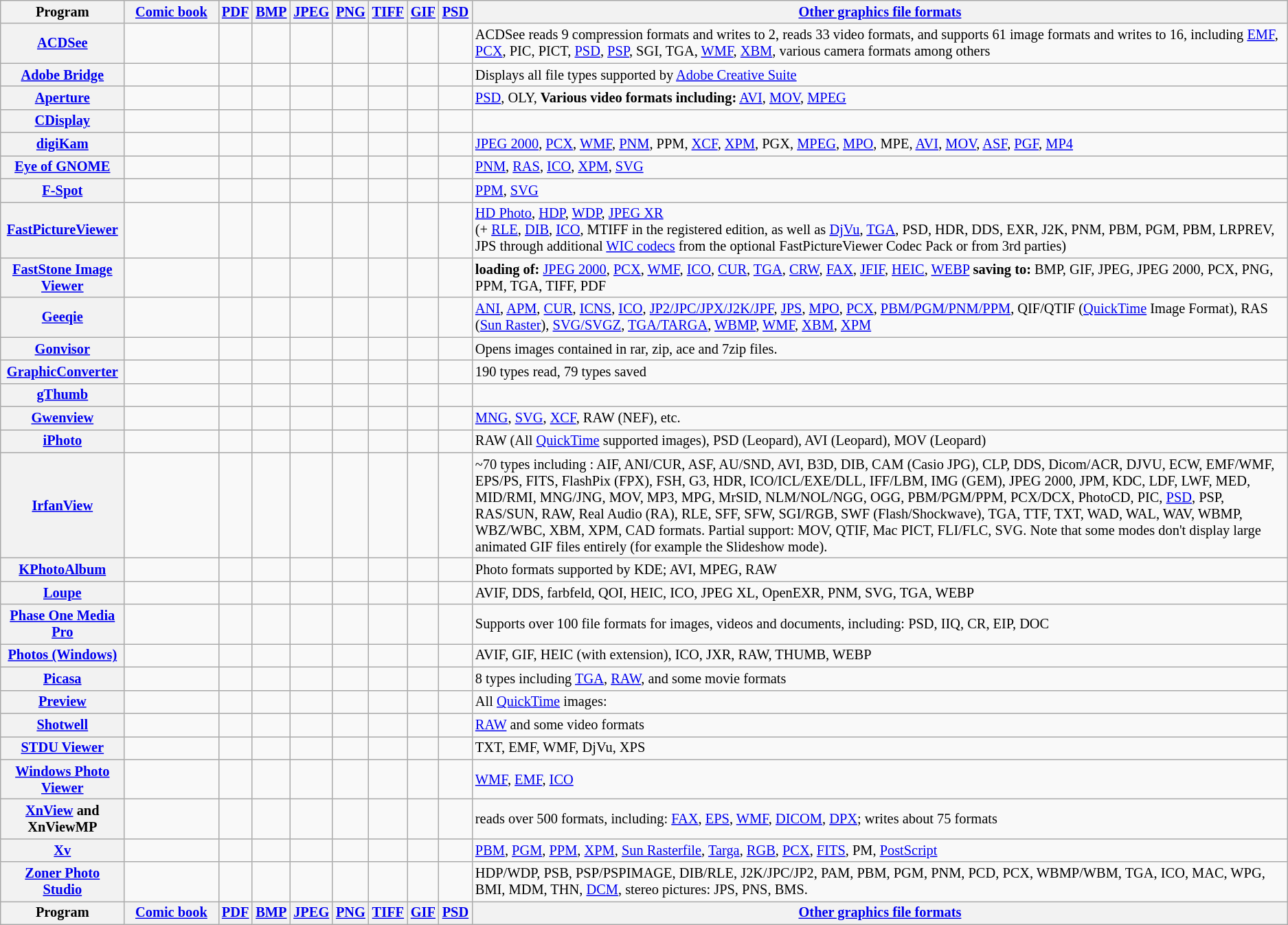<table class="wikitable sortable sticky-header" style="font-size: 85%; width: auto;">
<tr>
<th>Program</th>
<th style="width:85px;"><a href='#'>Comic book</a></th>
<th><a href='#'>PDF</a></th>
<th><a href='#'>BMP</a></th>
<th><a href='#'>JPEG</a></th>
<th><a href='#'>PNG</a></th>
<th><a href='#'>TIFF</a></th>
<th><a href='#'>GIF</a></th>
<th><a href='#'>PSD</a></th>
<th><a href='#'>Other graphics file formats</a></th>
</tr>
<tr>
<th scope="row"><a href='#'>ACDSee</a></th>
<td></td>
<td></td>
<td></td>
<td></td>
<td></td>
<td></td>
<td></td>
<td></td>
<td>ACDSee reads 9 compression formats and writes to 2, reads 33 video formats, and supports 61 image formats and writes to 16, including <a href='#'>EMF</a>, <a href='#'>PCX</a>,  PIC, PICT, <a href='#'>PSD</a>, <a href='#'>PSP</a>, SGI, TGA, <a href='#'>WMF</a>, <a href='#'>XBM</a>, various camera formats among others</td>
</tr>
<tr>
<th scope="row"><a href='#'>Adobe Bridge</a></th>
<td></td>
<td></td>
<td></td>
<td></td>
<td></td>
<td></td>
<td></td>
<td></td>
<td>Displays all file types supported by <a href='#'>Adobe Creative Suite</a></td>
</tr>
<tr>
<th scope="row"><a href='#'>Aperture</a></th>
<td></td>
<td></td>
<td></td>
<td></td>
<td></td>
<td></td>
<td></td>
<td></td>
<td><a href='#'>PSD</a>, OLY, <strong>Various video formats including:</strong> <a href='#'>AVI</a>, <a href='#'>MOV</a>, <a href='#'>MPEG</a></td>
</tr>
<tr>
<th scope="row"><a href='#'>CDisplay</a></th>
<td></td>
<td></td>
<td></td>
<td></td>
<td></td>
<td></td>
<td></td>
<td></td>
<td></td>
</tr>
<tr>
<th scope="row"><a href='#'>digiKam</a></th>
<td></td>
<td></td>
<td></td>
<td></td>
<td></td>
<td></td>
<td></td>
<td></td>
<td><a href='#'>JPEG 2000</a>, <a href='#'>PCX</a>, <a href='#'>WMF</a>, <a href='#'>PNM</a>, PPM, <a href='#'>XCF</a>, <a href='#'>XPM</a>, PGX, <a href='#'>MPEG</a>, <a href='#'>MPO</a>, MPE, <a href='#'>AVI</a>, <a href='#'>MOV</a>, <a href='#'>ASF</a>, <a href='#'>PGF</a>, <a href='#'>MP4</a></td>
</tr>
<tr>
<th scope="row"><a href='#'>Eye of GNOME</a></th>
<td></td>
<td></td>
<td></td>
<td></td>
<td></td>
<td></td>
<td></td>
<td></td>
<td><a href='#'>PNM</a>, <a href='#'>RAS</a>, <a href='#'>ICO</a>, <a href='#'>XPM</a>, <a href='#'>SVG</a></td>
</tr>
<tr>
<th scope="row"><a href='#'>F-Spot</a></th>
<td></td>
<td></td>
<td></td>
<td></td>
<td></td>
<td></td>
<td></td>
<td></td>
<td><a href='#'>PPM</a>, <a href='#'>SVG</a></td>
</tr>
<tr>
<th scope="row"><a href='#'>FastPictureViewer</a></th>
<td></td>
<td></td>
<td></td>
<td></td>
<td></td>
<td></td>
<td></td>
<td></td>
<td><a href='#'>HD Photo</a>, <a href='#'>HDP</a>, <a href='#'>WDP</a>, <a href='#'>JPEG XR</a><br>(+ <a href='#'>RLE</a>, <a href='#'>DIB</a>, <a href='#'>ICO</a>, MTIFF in the registered edition, as well as <a href='#'>DjVu</a>, <a href='#'>TGA</a>, PSD, HDR, DDS, EXR, J2K, PNM, PBM, PGM, PBM, LRPREV, JPS through additional <a href='#'>WIC codecs</a> from the optional FastPictureViewer Codec Pack or from 3rd parties)</td>
</tr>
<tr>
<th scope="row"><a href='#'>FastStone Image Viewer</a></th>
<td></td>
<td></td>
<td></td>
<td></td>
<td></td>
<td></td>
<td></td>
<td></td>
<td><strong>loading of: </strong> <a href='#'>JPEG 2000</a>, <a href='#'>PCX</a>, <a href='#'>WMF</a>, <a href='#'>ICO</a>, <a href='#'>CUR</a>, <a href='#'>TGA</a>, <a href='#'>CRW</a>, <a href='#'>FAX</a>, <a href='#'>JFIF</a>, <a href='#'>HEIC</a>, <a href='#'>WEBP</a> <strong>saving to: </strong> BMP, GIF, JPEG, JPEG 2000, PCX, PNG, PPM, TGA, TIFF, PDF</td>
</tr>
<tr>
<th scope="row"><a href='#'>Geeqie</a></th>
<td></td>
<td></td>
<td></td>
<td></td>
<td></td>
<td></td>
<td></td>
<td></td>
<td><a href='#'>ANI</a>, <a href='#'>APM</a>, <a href='#'>CUR</a>, <a href='#'>ICNS</a>, <a href='#'>ICO</a>, <a href='#'>JP2/JPC/JPX/J2K/JPF</a>, <a href='#'>JPS</a>, <a href='#'>MPO</a>, <a href='#'>PCX</a>, <a href='#'>PBM/PGM/PNM/PPM</a>, QIF/QTIF (<a href='#'>QuickTime</a> Image Format), RAS (<a href='#'>Sun Raster</a>), <a href='#'>SVG/SVGZ</a>, <a href='#'>TGA/TARGA</a>, <a href='#'>WBMP</a>, <a href='#'>WMF</a>, <a href='#'>XBM</a>, <a href='#'>XPM</a></td>
</tr>
<tr>
<th scope="row"><a href='#'>Gonvisor</a></th>
<td></td>
<td></td>
<td></td>
<td></td>
<td></td>
<td></td>
<td></td>
<td></td>
<td>Opens images contained in rar, zip, ace and 7zip files.</td>
</tr>
<tr>
<th scope="row"><a href='#'>GraphicConverter</a></th>
<td></td>
<td></td>
<td></td>
<td></td>
<td></td>
<td></td>
<td></td>
<td></td>
<td>190 types read, 79 types saved</td>
</tr>
<tr>
<th scope="row"><a href='#'>gThumb</a></th>
<td></td>
<td></td>
<td></td>
<td></td>
<td></td>
<td></td>
<td></td>
<td></td>
<td></td>
</tr>
<tr>
<th scope="row"><a href='#'>Gwenview</a></th>
<td></td>
<td></td>
<td></td>
<td></td>
<td></td>
<td></td>
<td></td>
<td></td>
<td><a href='#'>MNG</a>, <a href='#'>SVG</a>, <a href='#'>XCF</a>, RAW (NEF), etc.</td>
</tr>
<tr>
<th scope="row"><a href='#'>iPhoto</a></th>
<td></td>
<td></td>
<td></td>
<td></td>
<td></td>
<td></td>
<td></td>
<td></td>
<td>RAW (All <a href='#'>QuickTime</a> supported images), PSD (Leopard), AVI (Leopard), MOV (Leopard)</td>
</tr>
<tr>
<th scope="row"><a href='#'>IrfanView</a></th>
<td></td>
<td></td>
<td></td>
<td></td>
<td></td>
<td></td>
<td></td>
<td></td>
<td>~70 types including : AIF, ANI/CUR, ASF, AU/SND, AVI, B3D, DIB, CAM (Casio JPG), CLP, DDS, Dicom/ACR, DJVU, ECW, EMF/WMF, EPS/PS, FITS, FlashPix (FPX), FSH, G3, HDR, ICO/ICL/EXE/DLL, IFF/LBM, IMG (GEM), JPEG 2000, JPM, KDC, LDF, LWF, MED, MID/RMI, MNG/JNG, MOV, MP3, MPG, MrSID, NLM/NOL/NGG, OGG, PBM/PGM/PPM, PCX/DCX, PhotoCD, PIC, <a href='#'>PSD</a>, PSP, RAS/SUN, RAW, Real Audio (RA), RLE, SFF, SFW, SGI/RGB, SWF (Flash/Shockwave), TGA, TTF, TXT, WAD, WAL, WAV, WBMP, WBZ/WBC, XBM, XPM, CAD formats. Partial support: MOV, QTIF, Mac PICT, FLI/FLC, SVG. Note that some modes don't display large animated GIF files entirely (for example the Slideshow mode).</td>
</tr>
<tr>
<th scope="row"><a href='#'>KPhotoAlbum</a></th>
<td></td>
<td></td>
<td></td>
<td></td>
<td></td>
<td></td>
<td></td>
<td></td>
<td>Photo formats supported by KDE; AVI, MPEG, RAW</td>
</tr>
<tr>
<th scope="row"><a href='#'>Loupe</a></th>
<td></td>
<td></td>
<td></td>
<td></td>
<td></td>
<td></td>
<td></td>
<td></td>
<td>AVIF, DDS, farbfeld, QOI, HEIC, ICO, JPEG XL, OpenEXR, PNM, SVG, TGA, WEBP</td>
</tr>
<tr>
<th scope="row"><a href='#'>Phase One Media Pro</a></th>
<td></td>
<td></td>
<td></td>
<td></td>
<td></td>
<td></td>
<td></td>
<td></td>
<td>Supports over 100 file formats for images, videos and documents, including: PSD, IIQ, CR, EIP, DOC</td>
</tr>
<tr>
<th><a href='#'>Photos (Windows)</a></th>
<td></td>
<td></td>
<td></td>
<td></td>
<td></td>
<td></td>
<td></td>
<td></td>
<td>AVIF, GIF, HEIC (with extension), ICO, JXR, RAW, THUMB, WEBP</td>
</tr>
<tr>
<th scope="row"><a href='#'>Picasa</a></th>
<td></td>
<td></td>
<td></td>
<td></td>
<td></td>
<td></td>
<td></td>
<td></td>
<td>8 types including <a href='#'>TGA</a>, <a href='#'>RAW</a>, and some movie formats</td>
</tr>
<tr>
<th scope="row"><a href='#'>Preview</a></th>
<td></td>
<td></td>
<td></td>
<td></td>
<td></td>
<td></td>
<td></td>
<td></td>
<td>All <a href='#'>QuickTime</a> images:</td>
</tr>
<tr>
<th scope="row"><a href='#'>Shotwell</a></th>
<td></td>
<td></td>
<td></td>
<td></td>
<td></td>
<td></td>
<td></td>
<td></td>
<td><a href='#'>RAW</a> and some video formats</td>
</tr>
<tr>
<th scope="row"><a href='#'>STDU Viewer</a></th>
<td></td>
<td></td>
<td></td>
<td></td>
<td></td>
<td></td>
<td></td>
<td></td>
<td>TXT, EMF, WMF, DjVu, XPS</td>
</tr>
<tr>
<th scope="row"><a href='#'>Windows Photo Viewer</a></th>
<td></td>
<td></td>
<td></td>
<td></td>
<td></td>
<td></td>
<td></td>
<td></td>
<td><a href='#'>WMF</a>, <a href='#'>EMF</a>, <a href='#'>ICO</a></td>
</tr>
<tr>
<th scope="row"><a href='#'>XnView</a> and XnViewMP</th>
<td></td>
<td></td>
<td></td>
<td></td>
<td></td>
<td></td>
<td></td>
<td></td>
<td>reads over 500 formats, including: <a href='#'>FAX</a>, <a href='#'>EPS</a>, <a href='#'>WMF</a>, <a href='#'>DICOM</a>, <a href='#'>DPX</a>; writes about 75 formats </td>
</tr>
<tr>
<th scope="row"><a href='#'>Xv</a></th>
<td></td>
<td></td>
<td></td>
<td></td>
<td></td>
<td></td>
<td></td>
<td></td>
<td><a href='#'>PBM</a>, <a href='#'>PGM</a>, <a href='#'>PPM</a>, <a href='#'>XPM</a>, <a href='#'>Sun Rasterfile</a>, <a href='#'>Targa</a>, <a href='#'>RGB</a>, <a href='#'>PCX</a>, <a href='#'>FITS</a>, PM, <a href='#'>PostScript</a></td>
</tr>
<tr>
<th scope="row"><a href='#'>Zoner Photo Studio</a></th>
<td></td>
<td></td>
<td></td>
<td></td>
<td></td>
<td></td>
<td></td>
<td></td>
<td>HDP/WDP, PSB, PSP/PSPIMAGE, DIB/RLE, J2K/JPC/JP2, PAM, PBM, PGM, PNM, PCD, PCX, WBMP/WBM, TGA, ICO, MAC, WPG, BMI, MDM, THN, <a href='#'>DCM</a>, stereo pictures: JPS, PNS, BMS.</td>
</tr>
<tr>
<th>Program</th>
<th><a href='#'>Comic book</a></th>
<th><a href='#'>PDF</a></th>
<th><a href='#'>BMP</a></th>
<th><a href='#'>JPEG</a></th>
<th><a href='#'>PNG</a></th>
<th><a href='#'>TIFF</a></th>
<th><a href='#'>GIF</a></th>
<th><a href='#'>PSD</a></th>
<th><a href='#'>Other graphics file formats</a></th>
</tr>
</table>
